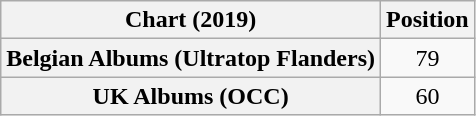<table class="wikitable plainrowheaders sortable" style="text-align:center">
<tr>
<th scope="col">Chart (2019)</th>
<th scope="col">Position</th>
</tr>
<tr>
<th scope="row">Belgian Albums (Ultratop Flanders)</th>
<td>79</td>
</tr>
<tr>
<th scope="row">UK Albums (OCC)</th>
<td>60</td>
</tr>
</table>
